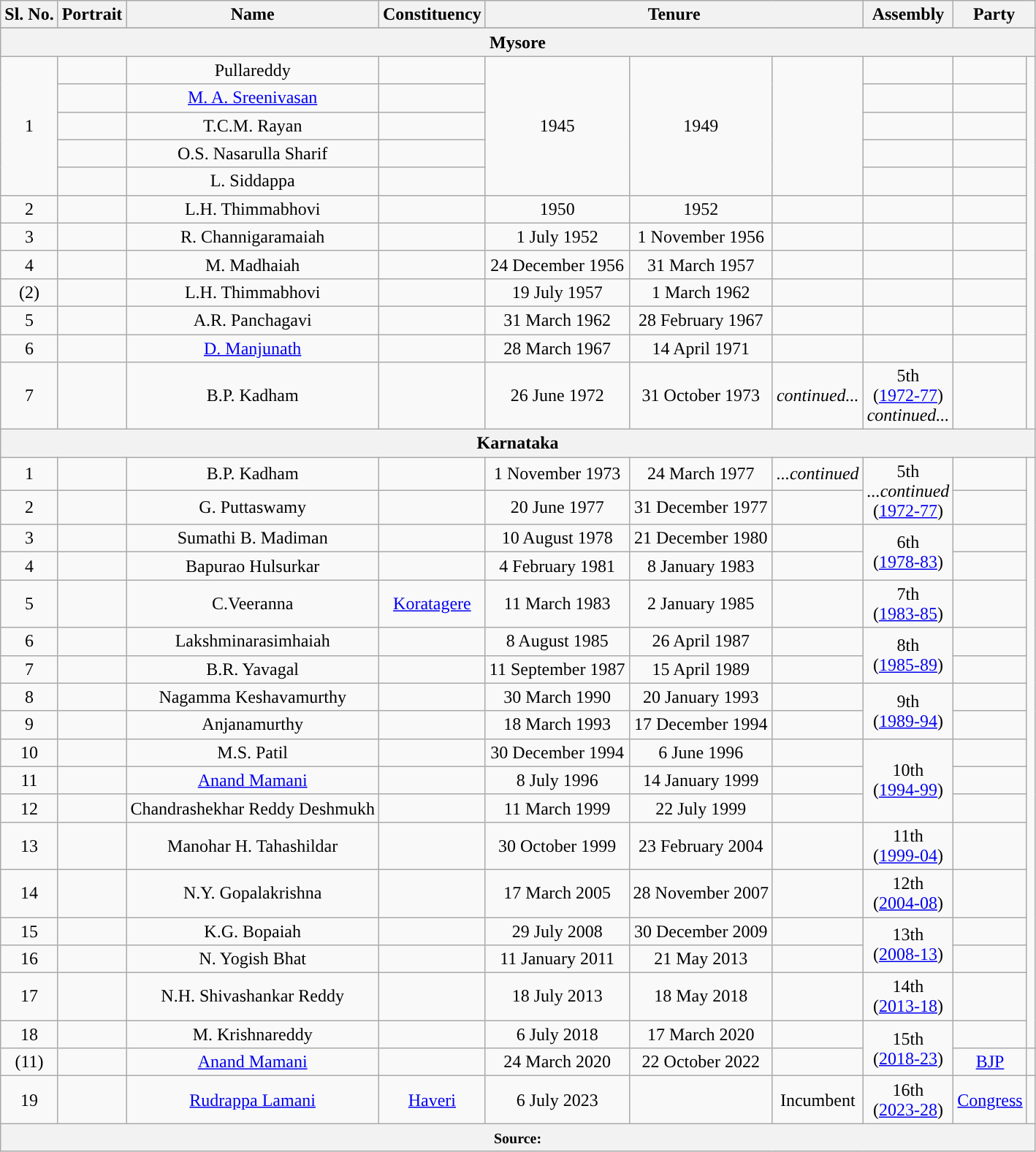<table class="wikitable sortable">
<tr>
<th>Sl. No.</th>
<th>Portrait</th>
<th>Name</th>
<th>Constituency</th>
<th colspan="3">Tenure</th>
<th>Assembly</th>
<th colspan="2" scope="col">Party</th>
</tr>
<tr style="text-align:center;">
</tr>
<tr style="text-align:center;">
<th colspan="10">Mysore</th>
</tr>
<tr style="text-align:center;">
<td rowspan="5">1</td>
<td></td>
<td>Pullareddy</td>
<td></td>
<td rowspan="5">1945</td>
<td rowspan="5">1949</td>
<td rowspan="5"></td>
<td></td>
<td></td>
</tr>
<tr style="text-align:center;">
<td></td>
<td><a href='#'>M. A. Sreenivasan</a></td>
<td></td>
<td></td>
<td></td>
</tr>
<tr style="text-align:center;">
<td></td>
<td>T.C.M. Rayan</td>
<td></td>
<td></td>
<td></td>
</tr>
<tr style="text-align:center;">
<td></td>
<td>O.S. Nasarulla Sharif</td>
<td></td>
<td></td>
<td></td>
</tr>
<tr style="text-align:center;">
<td></td>
<td>L. Siddappa</td>
<td></td>
<td></td>
<td></td>
</tr>
<tr style="text-align:center;">
<td>2</td>
<td></td>
<td>L.H. Thimmabhovi</td>
<td></td>
<td>1950</td>
<td>1952</td>
<td></td>
<td></td>
<td></td>
</tr>
<tr style="text-align:center;">
<td>3</td>
<td></td>
<td>R. Channigaramaiah</td>
<td></td>
<td>1 July 1952</td>
<td>1 November 1956</td>
<td></td>
<td></td>
<td></td>
</tr>
<tr style="text-align:center;">
<td>4</td>
<td></td>
<td>M. Madhaiah</td>
<td></td>
<td>24 December 1956</td>
<td>31 March 1957</td>
<td></td>
<td></td>
<td></td>
</tr>
<tr style="text-align:center;">
<td>(2)</td>
<td></td>
<td>L.H. Thimmabhovi</td>
<td></td>
<td>19 July 1957</td>
<td>1 March 1962</td>
<td></td>
<td></td>
<td></td>
</tr>
<tr style="text-align:center;">
<td>5</td>
<td></td>
<td>A.R. Panchagavi</td>
<td></td>
<td>31 March 1962</td>
<td>28 February 1967</td>
<td></td>
<td></td>
<td></td>
</tr>
<tr style="text-align:center;">
<td>6</td>
<td></td>
<td><a href='#'>D. Manjunath</a></td>
<td></td>
<td>28 March 1967</td>
<td>14 April 1971</td>
<td></td>
<td></td>
<td></td>
</tr>
<tr style="text-align:center;">
<td>7</td>
<td></td>
<td>B.P. Kadham</td>
<td></td>
<td>26 June 1972</td>
<td>31 October 1973</td>
<td> <em>continued...</em></td>
<td>5th<br>(<a href='#'>1972-77</a>)<br><em>continued...</em></td>
<td></td>
</tr>
<tr style="text-align:center;">
<th colspan="10">Karnataka</th>
</tr>
<tr style="text-align:center;">
<td>1</td>
<td></td>
<td>B.P. Kadham</td>
<td></td>
<td>1 November 1973</td>
<td>24 March 1977</td>
<td><em>...continued</em><br></td>
<td rowspan="2">5th<br><em>...continued</em><br>(<a href='#'>1972-77</a>)</td>
<td></td>
</tr>
<tr style="text-align:center;">
<td>2</td>
<td></td>
<td>G. Puttaswamy</td>
<td></td>
<td>20 June 1977</td>
<td>31 December 1977</td>
<td></td>
<td></td>
</tr>
<tr style="text-align:center;">
<td>3</td>
<td></td>
<td>Sumathi B. Madiman</td>
<td></td>
<td>10 August 1978</td>
<td>21 December 1980</td>
<td></td>
<td rowspan="2">6th<br>(<a href='#'>1978-83</a>)</td>
<td></td>
</tr>
<tr style="text-align:center;">
<td>4</td>
<td></td>
<td>Bapurao Hulsurkar</td>
<td></td>
<td>4 February 1981</td>
<td>8 January 1983</td>
<td></td>
<td></td>
</tr>
<tr style="text-align:center;">
<td>5</td>
<td></td>
<td>C.Veeranna</td>
<td><a href='#'>Koratagere</a></td>
<td>11 March 1983</td>
<td>2 January 1985</td>
<td></td>
<td>7th<br>(<a href='#'>1983-85</a>)</td>
<td></td>
</tr>
<tr style="text-align:center;">
<td>6</td>
<td></td>
<td>Lakshminarasimhaiah</td>
<td></td>
<td>8 August 1985</td>
<td>26 April 1987</td>
<td></td>
<td rowspan="2">8th<br>(<a href='#'>1985-89</a>)</td>
<td></td>
</tr>
<tr style="text-align:center;">
<td>7</td>
<td></td>
<td>B.R. Yavagal</td>
<td></td>
<td>11 September 1987</td>
<td>15 April 1989</td>
<td></td>
<td></td>
</tr>
<tr style="text-align:center;">
<td>8</td>
<td></td>
<td>Nagamma Keshavamurthy</td>
<td></td>
<td>30 March 1990</td>
<td>20 January 1993</td>
<td></td>
<td rowspan="2">9th<br>(<a href='#'>1989-94</a>)</td>
<td></td>
</tr>
<tr style="text-align:center;">
<td>9</td>
<td></td>
<td>Anjanamurthy</td>
<td></td>
<td>18 March 1993</td>
<td>17 December 1994</td>
<td></td>
<td></td>
</tr>
<tr style="text-align:center;">
<td>10</td>
<td></td>
<td>M.S. Patil</td>
<td></td>
<td>30 December 1994</td>
<td>6 June 1996</td>
<td></td>
<td rowspan="3">10th<br>(<a href='#'>1994-99</a>)</td>
<td></td>
</tr>
<tr style="text-align:center;">
<td>11</td>
<td></td>
<td><a href='#'>Anand Mamani</a></td>
<td></td>
<td>8 July 1996</td>
<td>14 January 1999</td>
<td></td>
<td></td>
</tr>
<tr style="text-align:center;">
<td>12</td>
<td></td>
<td>Chandrashekhar Reddy Deshmukh</td>
<td></td>
<td>11 March 1999</td>
<td>22 July 1999</td>
<td></td>
<td></td>
</tr>
<tr style="text-align:center;">
<td>13</td>
<td></td>
<td>Manohar H. Tahashildar</td>
<td></td>
<td>30 October 1999</td>
<td>23 February 2004</td>
<td></td>
<td>11th<br>(<a href='#'>1999-04</a>)</td>
<td></td>
</tr>
<tr style="text-align:center;">
<td>14</td>
<td></td>
<td>N.Y. Gopalakrishna</td>
<td></td>
<td>17 March 2005</td>
<td>28 November 2007</td>
<td></td>
<td>12th<br>(<a href='#'>2004-08</a>)</td>
<td></td>
</tr>
<tr style="text-align:center;">
<td>15</td>
<td></td>
<td>K.G. Bopaiah</td>
<td></td>
<td>29 July 2008</td>
<td>30 December 2009</td>
<td></td>
<td rowspan="2">13th<br>(<a href='#'>2008-13</a>)</td>
<td></td>
</tr>
<tr style="text-align:center;">
<td>16</td>
<td></td>
<td>N. Yogish Bhat</td>
<td></td>
<td>11 January 2011</td>
<td>21 May 2013</td>
<td></td>
<td></td>
</tr>
<tr style="text-align:center;">
<td>17</td>
<td></td>
<td>N.H. Shivashankar Reddy</td>
<td></td>
<td>18 July 2013</td>
<td>18 May 2018</td>
<td></td>
<td>14th<br>(<a href='#'>2013-18</a>)</td>
<td></td>
</tr>
<tr style="text-align:center;">
<td>18</td>
<td></td>
<td>M. Krishnareddy</td>
<td></td>
<td>6 July 2018</td>
<td>17 March 2020</td>
<td></td>
<td rowspan="2">15th<br>(<a href='#'>2018-23</a>)</td>
<td></td>
</tr>
<tr style="text-align:center;">
<td>(11)</td>
<td></td>
<td><a href='#'>Anand Mamani</a></td>
<td></td>
<td>24 March 2020</td>
<td>22 October 2022</td>
<td></td>
<td><a href='#'>BJP</a></td>
<td style="background-color: "></td>
</tr>
<tr style="text-align:center;">
<td>19</td>
<td></td>
<td><a href='#'>Rudrappa Lamani</a></td>
<td><a href='#'>Haveri</a></td>
<td>6 July 2023</td>
<td></td>
<td>Incumbent</td>
<td>16th<br>(<a href='#'>2023-28</a>)</td>
<td><a href='#'>Congress</a></td>
<td style="background-color: "></td>
</tr>
<tr style="text-align:center;">
<th colspan="10" style="text-align: center;"><small>Source: </small></th>
</tr>
</table>
